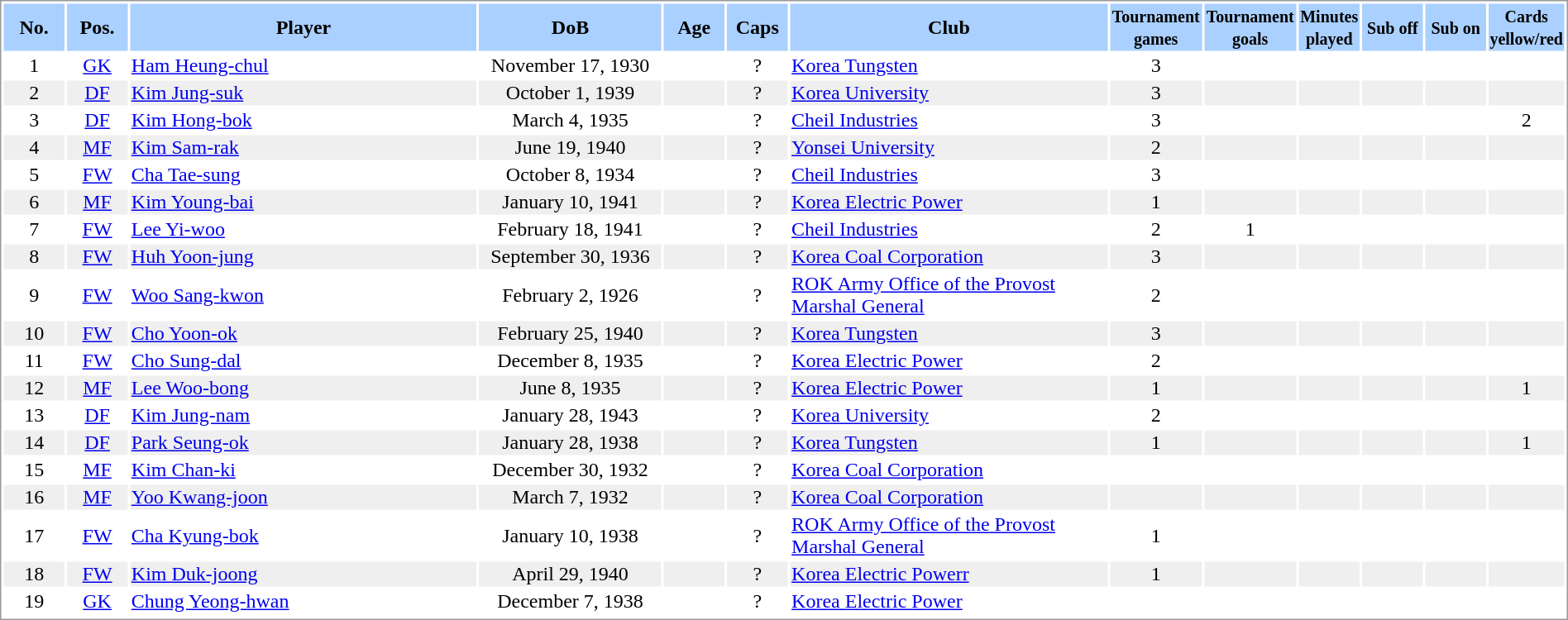<table border="0" width="100%" style="border: 1px solid #999; background-color:#FFFFFF; text-align:center">
<tr align="center" bgcolor="#AAD0FF">
<th width=4%>No.</th>
<th width=4%>Pos.</th>
<th width=23%>Player</th>
<th width=12%>DoB</th>
<th width=4%>Age</th>
<th width=4%>Caps</th>
<th width=21%>Club</th>
<th width=6%><small>Tournament<br>games</small></th>
<th width=6%><small>Tournament<br>goals</small></th>
<th width=4%><small>Minutes<br>played</small></th>
<th width=4%><small>Sub off</small></th>
<th width=4%><small>Sub on</small></th>
<th width=4%><small>Cards<br>yellow/red</small></th>
</tr>
<tr>
<td>1</td>
<td><a href='#'>GK</a></td>
<td align="left"><a href='#'>Ham Heung-chul</a></td>
<td>November 17, 1930</td>
<td></td>
<td>?</td>
<td align="left"> <a href='#'>Korea Tungsten</a></td>
<td>3</td>
<td></td>
<td></td>
<td></td>
<td></td>
<td></td>
</tr>
<tr bgcolor="#EFEFEF">
<td>2</td>
<td><a href='#'>DF</a></td>
<td align="left"><a href='#'>Kim Jung-suk</a></td>
<td>October 1, 1939</td>
<td></td>
<td>?</td>
<td align="left"> <a href='#'>Korea University</a></td>
<td>3</td>
<td></td>
<td></td>
<td></td>
<td></td>
<td></td>
</tr>
<tr>
<td>3</td>
<td><a href='#'>DF</a></td>
<td align="left"><a href='#'>Kim Hong-bok</a></td>
<td>March 4, 1935</td>
<td></td>
<td>?</td>
<td align="left"> <a href='#'>Cheil Industries</a></td>
<td>3</td>
<td></td>
<td></td>
<td></td>
<td></td>
<td>2</td>
</tr>
<tr bgcolor="#EFEFEF">
<td>4</td>
<td><a href='#'>MF</a></td>
<td align="left"><a href='#'>Kim Sam-rak</a></td>
<td>June 19, 1940</td>
<td></td>
<td>?</td>
<td align="left"> <a href='#'>Yonsei University</a></td>
<td>2</td>
<td></td>
<td></td>
<td></td>
<td></td>
<td></td>
</tr>
<tr>
<td>5</td>
<td><a href='#'>FW</a></td>
<td align="left"><a href='#'>Cha Tae-sung</a></td>
<td>October 8, 1934</td>
<td></td>
<td>?</td>
<td align="left"> <a href='#'>Cheil Industries</a></td>
<td>3</td>
<td></td>
<td></td>
<td></td>
<td></td>
<td></td>
</tr>
<tr bgcolor="#EFEFEF">
<td>6</td>
<td><a href='#'>MF</a></td>
<td align="left"><a href='#'>Kim Young-bai</a></td>
<td>January 10, 1941</td>
<td></td>
<td>?</td>
<td align="left"> <a href='#'>Korea Electric Power</a></td>
<td>1</td>
<td></td>
<td></td>
<td></td>
<td></td>
<td></td>
</tr>
<tr>
<td>7</td>
<td><a href='#'>FW</a></td>
<td align="left"><a href='#'>Lee Yi-woo</a></td>
<td>February 18, 1941</td>
<td></td>
<td>?</td>
<td align="left"> <a href='#'>Cheil Industries</a></td>
<td>2</td>
<td>1</td>
<td></td>
<td></td>
<td></td>
<td></td>
</tr>
<tr bgcolor="#EFEFEF">
<td>8</td>
<td><a href='#'>FW</a></td>
<td align="left"><a href='#'>Huh Yoon-jung</a></td>
<td>September 30, 1936</td>
<td></td>
<td>?</td>
<td align="left"> <a href='#'>Korea Coal Corporation</a></td>
<td>3</td>
<td></td>
<td></td>
<td></td>
<td></td>
<td></td>
</tr>
<tr>
<td>9</td>
<td><a href='#'>FW</a></td>
<td align="left"><a href='#'>Woo Sang-kwon</a></td>
<td>February 2, 1926</td>
<td></td>
<td>?</td>
<td align="left"> <a href='#'>ROK Army Office of the Provost Marshal General</a></td>
<td>2</td>
<td></td>
<td></td>
<td></td>
<td></td>
<td></td>
</tr>
<tr bgcolor="#EFEFEF">
<td>10</td>
<td><a href='#'>FW</a></td>
<td align="left"><a href='#'>Cho Yoon-ok</a></td>
<td>February 25, 1940</td>
<td></td>
<td>?</td>
<td align="left"> <a href='#'>Korea Tungsten</a></td>
<td>3</td>
<td></td>
<td></td>
<td></td>
<td></td>
<td></td>
</tr>
<tr>
<td>11</td>
<td><a href='#'>FW</a></td>
<td align="left"><a href='#'>Cho Sung-dal</a></td>
<td>December 8, 1935</td>
<td></td>
<td>?</td>
<td align="left"> <a href='#'>Korea Electric Power</a></td>
<td>2</td>
<td></td>
<td></td>
<td></td>
<td></td>
<td></td>
</tr>
<tr bgcolor="#EFEFEF">
<td>12</td>
<td><a href='#'>MF</a></td>
<td align="left"><a href='#'>Lee Woo-bong</a></td>
<td>June 8, 1935</td>
<td></td>
<td>?</td>
<td align="left"> <a href='#'>Korea Electric Power</a></td>
<td>1</td>
<td></td>
<td></td>
<td></td>
<td></td>
<td>1</td>
</tr>
<tr>
<td>13</td>
<td><a href='#'>DF</a></td>
<td align="left"><a href='#'>Kim Jung-nam</a></td>
<td>January 28, 1943</td>
<td></td>
<td>?</td>
<td align="left"> <a href='#'>Korea University</a></td>
<td>2</td>
<td></td>
<td></td>
<td></td>
<td></td>
<td></td>
</tr>
<tr bgcolor="#EFEFEF">
<td>14</td>
<td><a href='#'>DF</a></td>
<td align="left"><a href='#'>Park Seung-ok</a></td>
<td>January 28, 1938</td>
<td></td>
<td>?</td>
<td align="left"> <a href='#'>Korea Tungsten</a></td>
<td>1</td>
<td></td>
<td></td>
<td></td>
<td></td>
<td>1</td>
</tr>
<tr>
<td>15</td>
<td><a href='#'>MF</a></td>
<td align="left"><a href='#'>Kim Chan-ki</a></td>
<td>December 30, 1932</td>
<td></td>
<td>?</td>
<td align="left"> <a href='#'>Korea Coal Corporation</a></td>
<td></td>
<td></td>
<td></td>
<td></td>
<td></td>
<td></td>
</tr>
<tr bgcolor="#EFEFEF">
<td>16</td>
<td><a href='#'>MF</a></td>
<td align="left"><a href='#'>Yoo Kwang-joon</a></td>
<td>March 7, 1932</td>
<td></td>
<td>?</td>
<td align="left"> <a href='#'>Korea Coal Corporation</a></td>
<td></td>
<td></td>
<td></td>
<td></td>
<td></td>
<td></td>
</tr>
<tr>
<td>17</td>
<td><a href='#'>FW</a></td>
<td align="left"><a href='#'>Cha Kyung-bok</a></td>
<td>January 10, 1938</td>
<td></td>
<td>?</td>
<td align="left"> <a href='#'>ROK Army Office of the Provost Marshal General</a></td>
<td>1</td>
<td></td>
<td></td>
<td></td>
<td></td>
<td></td>
</tr>
<tr bgcolor="#EFEFEF">
<td>18</td>
<td><a href='#'>FW</a></td>
<td align="left"><a href='#'>Kim Duk-joong</a></td>
<td>April 29, 1940</td>
<td></td>
<td>?</td>
<td align="left"> <a href='#'>Korea Electric Powerr</a></td>
<td>1</td>
<td></td>
<td></td>
<td></td>
<td></td>
<td></td>
</tr>
<tr>
<td>19</td>
<td><a href='#'>GK</a></td>
<td align="left"><a href='#'>Chung Yeong-hwan</a></td>
<td>December 7, 1938</td>
<td></td>
<td>?</td>
<td align="left"> <a href='#'>Korea Electric Power</a></td>
<td></td>
<td></td>
<td></td>
<td></td>
<td></td>
<td></td>
</tr>
<tr>
</tr>
</table>
